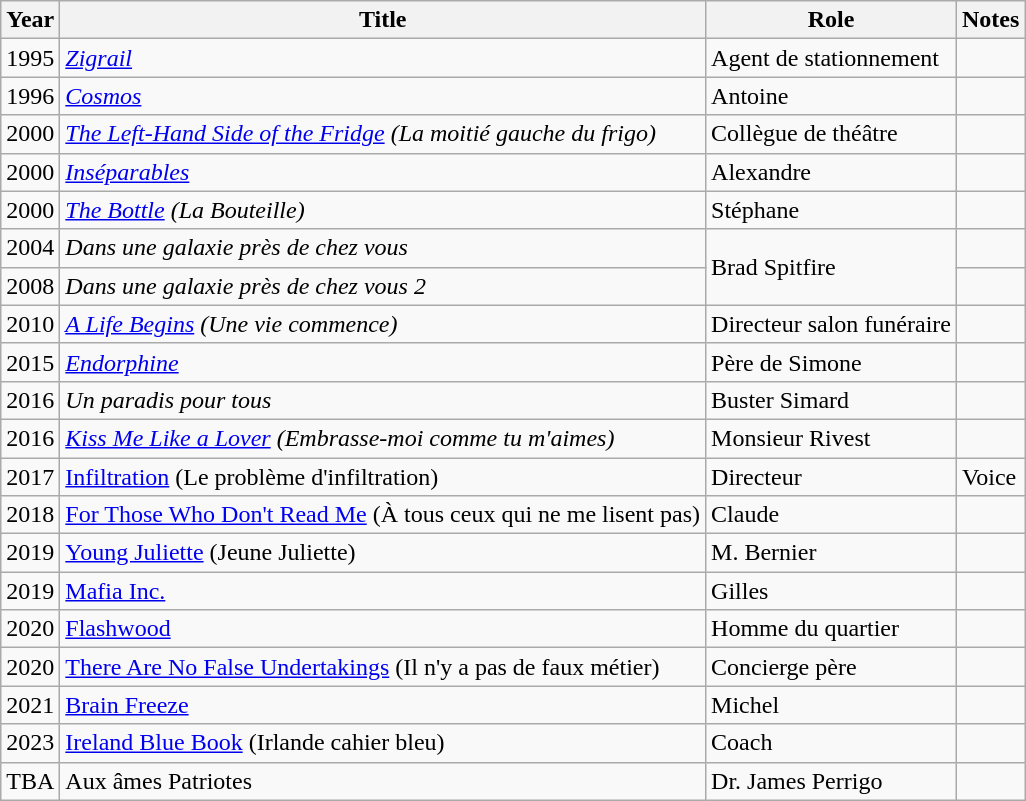<table class="wikitable sortable">
<tr>
<th>Year</th>
<th>Title</th>
<th>Role</th>
<th>Notes</th>
</tr>
<tr>
<td>1995</td>
<td><em><a href='#'>Zigrail</a></em></td>
<td>Agent de stationnement</td>
<td></td>
</tr>
<tr>
<td>1996</td>
<td><em><a href='#'>Cosmos</a></em></td>
<td>Antoine</td>
<td></td>
</tr>
<tr>
<td>2000</td>
<td><em><a href='#'>The Left-Hand Side of the Fridge</a> (La moitié gauche du frigo)</em></td>
<td>Collègue de théâtre</td>
<td></td>
</tr>
<tr>
<td>2000</td>
<td><em><a href='#'>Inséparables</a></em></td>
<td>Alexandre</td>
<td></td>
</tr>
<tr>
<td>2000</td>
<td><em><a href='#'>The Bottle</a> (La Bouteille)</em></td>
<td>Stéphane</td>
<td></td>
</tr>
<tr>
<td>2004</td>
<td><em>Dans une galaxie près de chez vous</em></td>
<td rowspan="2">Brad Spitfire</td>
<td></td>
</tr>
<tr>
<td>2008</td>
<td><em>Dans une galaxie près de chez vous 2</em></td>
<td></td>
</tr>
<tr>
<td>2010</td>
<td><em><a href='#'>A Life Begins</a> (Une vie commence)</em></td>
<td>Directeur salon funéraire</td>
<td></td>
</tr>
<tr>
<td>2015</td>
<td><em><a href='#'>Endorphine</a></em></td>
<td>Père de Simone</td>
<td></td>
</tr>
<tr>
<td>2016</td>
<td><em>Un paradis pour tous</em></td>
<td>Buster Simard</td>
<td></td>
</tr>
<tr>
<td>2016</td>
<td><em><a href='#'>Kiss Me Like a Lover</a> (Embrasse-moi comme tu m'aimes)</em></td>
<td>Monsieur Rivest</td>
<td></td>
</tr>
<tr>
<td>2017</td>
<td><em><a href='#'></em>Infiltration</a> (Le problème d'infiltration)<em></td>
<td>Directeur</td>
<td>Voice</td>
</tr>
<tr>
<td>2018</td>
<td></em><a href='#'>For Those Who Don't Read Me</a> (À tous ceux qui ne me lisent pas)<em></td>
<td>Claude</td>
<td></td>
</tr>
<tr>
<td>2019</td>
<td></em><a href='#'>Young Juliette</a> (Jeune Juliette)<em></td>
<td>M. Bernier</td>
<td></td>
</tr>
<tr>
<td>2019</td>
<td></em><a href='#'>Mafia Inc.</a><em></td>
<td>Gilles</td>
<td></td>
</tr>
<tr>
<td>2020</td>
<td></em><a href='#'>Flashwood</a><em></td>
<td>Homme du quartier</td>
<td></td>
</tr>
<tr>
<td>2020</td>
<td></em><a href='#'>There Are No False Undertakings</a> (Il n'y a pas de faux métier)<em></td>
<td>Concierge père</td>
<td></td>
</tr>
<tr>
<td>2021</td>
<td></em><a href='#'>Brain Freeze</a><em></td>
<td>Michel</td>
<td></td>
</tr>
<tr>
<td>2023</td>
<td></em><a href='#'>Ireland Blue Book</a> (Irlande cahier bleu)<em></td>
<td>Coach</td>
<td></td>
</tr>
<tr>
<td>TBA</td>
<td></em>Aux âmes Patriotes<em></td>
<td>Dr. James Perrigo</td>
<td></td>
</tr>
</table>
